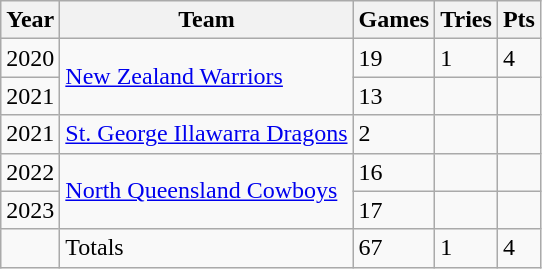<table class="wikitable">
<tr>
<th>Year</th>
<th>Team</th>
<th>Games</th>
<th>Tries</th>
<th>Pts</th>
</tr>
<tr>
<td>2020</td>
<td rowspan="2"> <a href='#'>New Zealand Warriors</a></td>
<td>19</td>
<td>1</td>
<td>4</td>
</tr>
<tr>
<td>2021</td>
<td>13</td>
<td></td>
<td></td>
</tr>
<tr>
<td>2021</td>
<td> <a href='#'>St. George Illawarra Dragons</a></td>
<td>2</td>
<td></td>
<td></td>
</tr>
<tr>
<td>2022</td>
<td rowspan="2"> <a href='#'>North Queensland Cowboys</a></td>
<td>16</td>
<td></td>
<td></td>
</tr>
<tr>
<td>2023</td>
<td>17</td>
<td></td>
<td></td>
</tr>
<tr>
<td></td>
<td>Totals</td>
<td>67</td>
<td>1</td>
<td>4</td>
</tr>
</table>
